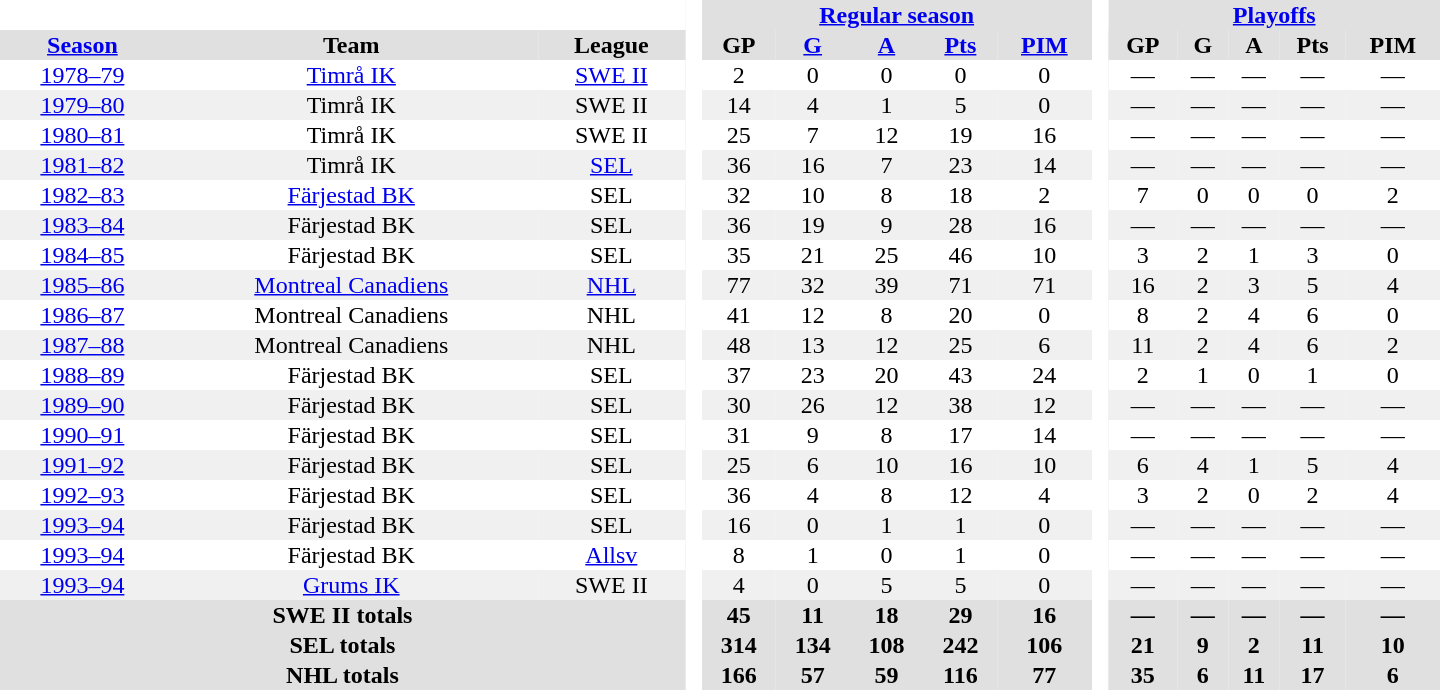<table border="0" cellpadding="1" cellspacing="0" style="text-align:center; width:60em">
<tr bgcolor="#e0e0e0">
<th colspan="3" bgcolor="#ffffff"> </th>
<th rowspan="99" bgcolor="#ffffff"> </th>
<th colspan="5"><a href='#'>Regular season</a></th>
<th rowspan="99" bgcolor="#ffffff"> </th>
<th colspan="5"><a href='#'>Playoffs</a></th>
</tr>
<tr bgcolor="#e0e0e0">
<th><a href='#'>Season</a></th>
<th>Team</th>
<th>League</th>
<th>GP</th>
<th><a href='#'>G</a></th>
<th><a href='#'>A</a></th>
<th><a href='#'>Pts</a></th>
<th><a href='#'>PIM</a></th>
<th>GP</th>
<th>G</th>
<th>A</th>
<th>Pts</th>
<th>PIM</th>
</tr>
<tr>
<td><a href='#'>1978–79</a></td>
<td><a href='#'>Timrå IK</a></td>
<td><a href='#'>SWE II</a></td>
<td>2</td>
<td>0</td>
<td>0</td>
<td>0</td>
<td>0</td>
<td>—</td>
<td>—</td>
<td>—</td>
<td>—</td>
<td>—</td>
</tr>
<tr bgcolor="#f0f0f0">
<td><a href='#'>1979–80</a></td>
<td>Timrå IK</td>
<td>SWE II</td>
<td>14</td>
<td>4</td>
<td>1</td>
<td>5</td>
<td>0</td>
<td>—</td>
<td>—</td>
<td>—</td>
<td>—</td>
<td>—</td>
</tr>
<tr>
<td><a href='#'>1980–81</a></td>
<td>Timrå IK</td>
<td>SWE II</td>
<td>25</td>
<td>7</td>
<td>12</td>
<td>19</td>
<td>16</td>
<td>—</td>
<td>—</td>
<td>—</td>
<td>—</td>
<td>—</td>
</tr>
<tr bgcolor="#f0f0f0">
<td><a href='#'>1981–82</a></td>
<td>Timrå IK</td>
<td><a href='#'>SEL</a></td>
<td>36</td>
<td>16</td>
<td>7</td>
<td>23</td>
<td>14</td>
<td>—</td>
<td>—</td>
<td>—</td>
<td>—</td>
<td>—</td>
</tr>
<tr>
<td><a href='#'>1982–83</a></td>
<td><a href='#'>Färjestad BK</a></td>
<td>SEL</td>
<td>32</td>
<td>10</td>
<td>8</td>
<td>18</td>
<td>2</td>
<td>7</td>
<td>0</td>
<td>0</td>
<td>0</td>
<td>2</td>
</tr>
<tr bgcolor="#f0f0f0">
<td><a href='#'>1983–84</a></td>
<td>Färjestad BK</td>
<td>SEL</td>
<td>36</td>
<td>19</td>
<td>9</td>
<td>28</td>
<td>16</td>
<td>—</td>
<td>—</td>
<td>—</td>
<td>—</td>
<td>—</td>
</tr>
<tr>
<td><a href='#'>1984–85</a></td>
<td>Färjestad BK</td>
<td>SEL</td>
<td>35</td>
<td>21</td>
<td>25</td>
<td>46</td>
<td>10</td>
<td>3</td>
<td>2</td>
<td>1</td>
<td>3</td>
<td>0</td>
</tr>
<tr bgcolor="#f0f0f0">
<td><a href='#'>1985–86</a></td>
<td><a href='#'>Montreal Canadiens</a></td>
<td><a href='#'>NHL</a></td>
<td>77</td>
<td>32</td>
<td>39</td>
<td>71</td>
<td>71</td>
<td>16</td>
<td>2</td>
<td>3</td>
<td>5</td>
<td>4</td>
</tr>
<tr>
<td><a href='#'>1986–87</a></td>
<td>Montreal Canadiens</td>
<td>NHL</td>
<td>41</td>
<td>12</td>
<td>8</td>
<td>20</td>
<td>0</td>
<td>8</td>
<td>2</td>
<td>4</td>
<td>6</td>
<td>0</td>
</tr>
<tr bgcolor="#f0f0f0">
<td><a href='#'>1987–88</a></td>
<td>Montreal Canadiens</td>
<td>NHL</td>
<td>48</td>
<td>13</td>
<td>12</td>
<td>25</td>
<td>6</td>
<td>11</td>
<td>2</td>
<td>4</td>
<td>6</td>
<td>2</td>
</tr>
<tr>
<td><a href='#'>1988–89</a></td>
<td>Färjestad BK</td>
<td>SEL</td>
<td>37</td>
<td>23</td>
<td>20</td>
<td>43</td>
<td>24</td>
<td>2</td>
<td>1</td>
<td>0</td>
<td>1</td>
<td>0</td>
</tr>
<tr bgcolor="#f0f0f0">
<td><a href='#'>1989–90</a></td>
<td>Färjestad BK</td>
<td>SEL</td>
<td>30</td>
<td>26</td>
<td>12</td>
<td>38</td>
<td>12</td>
<td>—</td>
<td>—</td>
<td>—</td>
<td>—</td>
<td>—</td>
</tr>
<tr>
<td><a href='#'>1990–91</a></td>
<td>Färjestad BK</td>
<td>SEL</td>
<td>31</td>
<td>9</td>
<td>8</td>
<td>17</td>
<td>14</td>
<td>—</td>
<td>—</td>
<td>—</td>
<td>—</td>
<td>—</td>
</tr>
<tr bgcolor="#f0f0f0">
<td><a href='#'>1991–92</a></td>
<td>Färjestad BK</td>
<td>SEL</td>
<td>25</td>
<td>6</td>
<td>10</td>
<td>16</td>
<td>10</td>
<td>6</td>
<td>4</td>
<td>1</td>
<td>5</td>
<td>4</td>
</tr>
<tr>
<td><a href='#'>1992–93</a></td>
<td>Färjestad BK</td>
<td>SEL</td>
<td>36</td>
<td>4</td>
<td>8</td>
<td>12</td>
<td>4</td>
<td>3</td>
<td>2</td>
<td>0</td>
<td>2</td>
<td>4</td>
</tr>
<tr bgcolor="#f0f0f0">
<td><a href='#'>1993–94</a></td>
<td>Färjestad BK</td>
<td>SEL</td>
<td>16</td>
<td>0</td>
<td>1</td>
<td>1</td>
<td>0</td>
<td>—</td>
<td>—</td>
<td>—</td>
<td>—</td>
<td>—</td>
</tr>
<tr>
<td><a href='#'>1993–94</a></td>
<td>Färjestad BK</td>
<td><a href='#'>Allsv</a></td>
<td>8</td>
<td>1</td>
<td>0</td>
<td>1</td>
<td>0</td>
<td>—</td>
<td>—</td>
<td>—</td>
<td>—</td>
<td>—</td>
</tr>
<tr bgcolor="#f0f0f0">
<td><a href='#'>1993–94</a></td>
<td><a href='#'>Grums IK</a></td>
<td>SWE II</td>
<td>4</td>
<td>0</td>
<td>5</td>
<td>5</td>
<td>0</td>
<td>—</td>
<td>—</td>
<td>—</td>
<td>—</td>
<td>—</td>
</tr>
<tr bgcolor="#e0e0e0">
<th colspan="3">SWE II totals</th>
<th>45</th>
<th>11</th>
<th>18</th>
<th>29</th>
<th>16</th>
<th>—</th>
<th>—</th>
<th>—</th>
<th>—</th>
<th>—</th>
</tr>
<tr bgcolor="#e0e0e0">
<th colspan="3">SEL totals</th>
<th>314</th>
<th>134</th>
<th>108</th>
<th>242</th>
<th>106</th>
<th>21</th>
<th>9</th>
<th>2</th>
<th>11</th>
<th>10</th>
</tr>
<tr bgcolor="#e0e0e0">
<th colspan="3">NHL totals</th>
<th>166</th>
<th>57</th>
<th>59</th>
<th>116</th>
<th>77</th>
<th>35</th>
<th>6</th>
<th>11</th>
<th>17</th>
<th>6</th>
</tr>
</table>
